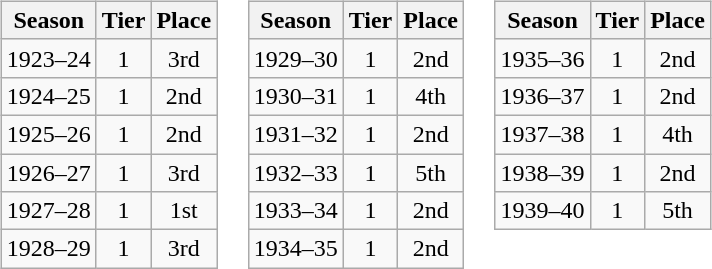<table>
<tr>
<td valign="top" width="0%"><br><table class="wikitable" style="text-align:center">
<tr>
<th>Season</th>
<th>Tier</th>
<th>Place</th>
</tr>
<tr>
<td>1923–24</td>
<td>1</td>
<td>3rd</td>
</tr>
<tr>
<td>1924–25</td>
<td>1</td>
<td>2nd</td>
</tr>
<tr>
<td>1925–26</td>
<td>1</td>
<td>2nd</td>
</tr>
<tr>
<td>1926–27</td>
<td>1</td>
<td>3rd</td>
</tr>
<tr>
<td>1927–28</td>
<td>1</td>
<td>1st</td>
</tr>
<tr>
<td>1928–29</td>
<td>1</td>
<td>3rd</td>
</tr>
</table>
</td>
<td valign="top" width="0%"><br><table class="wikitable" style="text-align:center">
<tr>
<th>Season</th>
<th>Tier</th>
<th>Place</th>
</tr>
<tr>
<td>1929–30</td>
<td>1</td>
<td>2nd</td>
</tr>
<tr>
<td>1930–31</td>
<td>1</td>
<td>4th</td>
</tr>
<tr>
<td>1931–32</td>
<td>1</td>
<td>2nd</td>
</tr>
<tr>
<td>1932–33</td>
<td>1</td>
<td>5th</td>
</tr>
<tr>
<td>1933–34</td>
<td>1</td>
<td>2nd</td>
</tr>
<tr>
<td>1934–35</td>
<td>1</td>
<td>2nd</td>
</tr>
</table>
</td>
<td valign="top" width="0%"><br><table class="wikitable" style="text-align:center">
<tr>
<th>Season</th>
<th>Tier</th>
<th>Place</th>
</tr>
<tr>
<td>1935–36</td>
<td>1</td>
<td>2nd</td>
</tr>
<tr>
<td>1936–37</td>
<td>1</td>
<td>2nd</td>
</tr>
<tr>
<td>1937–38</td>
<td>1</td>
<td>4th</td>
</tr>
<tr>
<td>1938–39</td>
<td>1</td>
<td>2nd</td>
</tr>
<tr>
<td>1939–40</td>
<td>1</td>
<td>5th</td>
</tr>
</table>
</td>
</tr>
</table>
